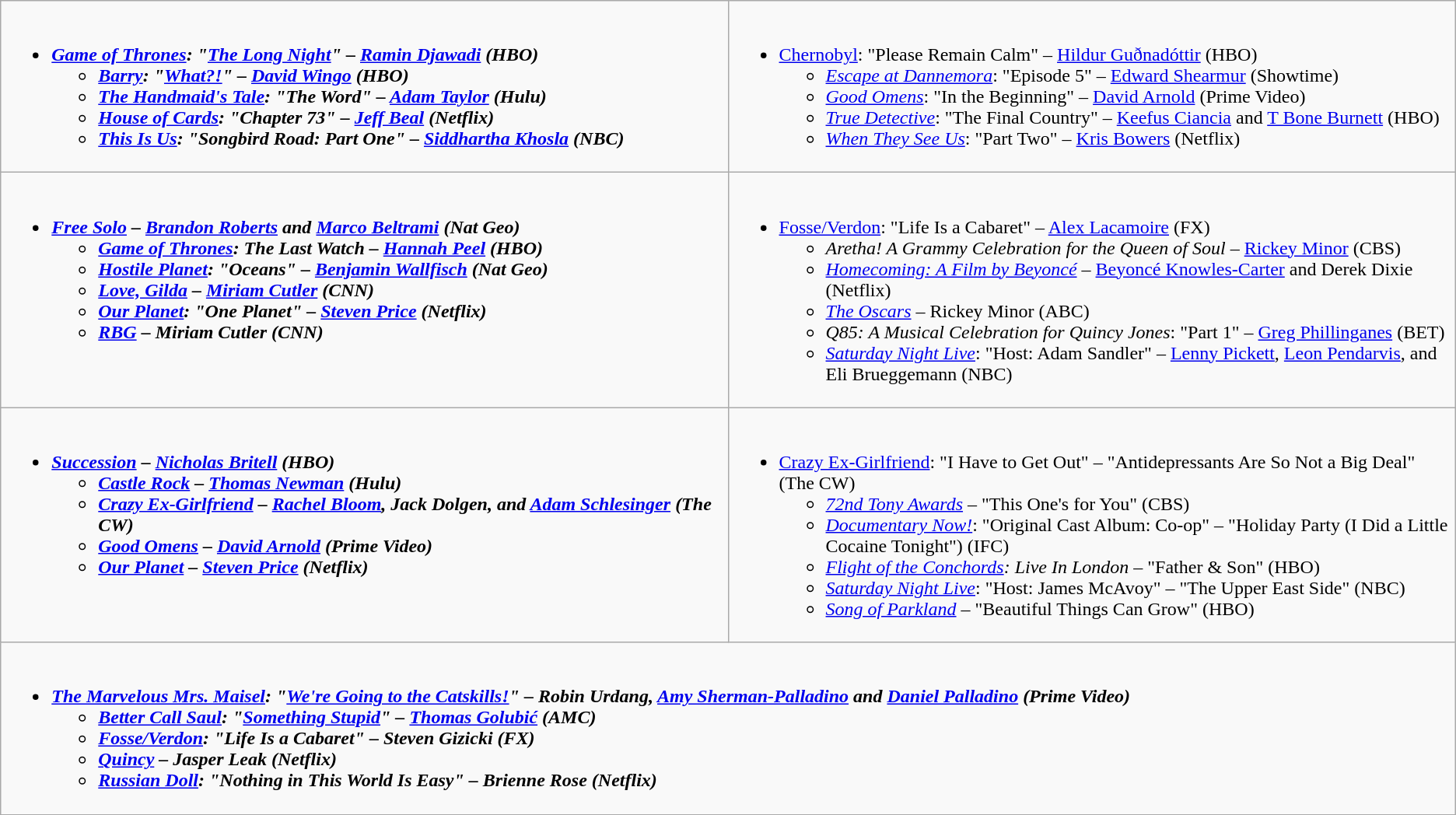<table class="wikitable">
<tr>
<td style="vertical-align:top;" width="50%"><br><ul><li><strong><em><a href='#'>Game of Thrones</a><em>: "<a href='#'>The Long Night</a>" – <a href='#'>Ramin Djawadi</a> (HBO)<strong><ul><li></em><a href='#'>Barry</a><em>: "<a href='#'>What?!</a>" – <a href='#'>David Wingo</a> (HBO)</li><li></em><a href='#'>The Handmaid's Tale</a><em>: "The Word" – <a href='#'>Adam Taylor</a> (Hulu)</li><li></em><a href='#'>House of Cards</a><em>: "Chapter 73" – <a href='#'>Jeff Beal</a> (Netflix)</li><li></em><a href='#'>This Is Us</a><em>: "Songbird Road: Part One" – <a href='#'>Siddhartha Khosla</a> (NBC)</li></ul></li></ul></td>
<td style="vertical-align:top;" width="50%"><br><ul><li></em></strong><a href='#'>Chernobyl</a></em>: "Please Remain Calm" – <a href='#'>Hildur Guðnadóttir</a> (HBO)</strong><ul><li><em><a href='#'>Escape at Dannemora</a></em>: "Episode 5" – <a href='#'>Edward Shearmur</a> (Showtime)</li><li><em><a href='#'>Good Omens</a></em>: "In the Beginning" – <a href='#'>David Arnold</a> (Prime Video)</li><li><em><a href='#'>True Detective</a></em>: "The Final Country" – <a href='#'>Keefus Ciancia</a> and <a href='#'>T Bone Burnett</a> (HBO)</li><li><em><a href='#'>When They See Us</a></em>: "Part Two" – <a href='#'>Kris Bowers</a> (Netflix)</li></ul></li></ul></td>
</tr>
<tr>
<td style="vertical-align:top;" width="50%"><br><ul><li><strong><em><a href='#'>Free Solo</a><em> – <a href='#'>Brandon Roberts</a> and <a href='#'>Marco Beltrami</a> (Nat Geo)<strong><ul><li></em><a href='#'>Game of Thrones</a>: The Last Watch<em> – <a href='#'>Hannah Peel</a> (HBO)</li><li></em><a href='#'>Hostile Planet</a><em>: "Oceans" – <a href='#'>Benjamin Wallfisch</a> (Nat Geo)</li><li></em><a href='#'>Love, Gilda</a><em> – <a href='#'>Miriam Cutler</a> (CNN)</li><li></em><a href='#'>Our Planet</a><em>: "One Planet" – <a href='#'>Steven Price</a> (Netflix)</li><li></em><a href='#'>RBG</a><em> – Miriam Cutler (CNN)</li></ul></li></ul></td>
<td style="vertical-align:top;" width="50%"><br><ul><li></em></strong><a href='#'>Fosse/Verdon</a></em>: "Life Is a Cabaret" – <a href='#'>Alex Lacamoire</a> (FX)</strong><ul><li><em>Aretha! A Grammy Celebration for the Queen of Soul</em> – <a href='#'>Rickey Minor</a> (CBS)</li><li><em><a href='#'>Homecoming: A Film by Beyoncé</a></em> – <a href='#'>Beyoncé Knowles-Carter</a> and Derek Dixie (Netflix)</li><li><em><a href='#'>The Oscars</a></em> – Rickey Minor (ABC)</li><li><em>Q85: A Musical Celebration for Quincy Jones</em>: "Part 1" – <a href='#'>Greg Phillinganes</a> (BET)</li><li><em><a href='#'>Saturday Night Live</a></em>: "Host: Adam Sandler" – <a href='#'>Lenny Pickett</a>, <a href='#'>Leon Pendarvis</a>, and Eli Brueggemann (NBC)</li></ul></li></ul></td>
</tr>
<tr>
<td style="vertical-align:top;" width="50%"><br><ul><li><strong><em><a href='#'>Succession</a><em> – <a href='#'>Nicholas Britell</a> (HBO)<strong><ul><li></em><a href='#'>Castle Rock</a><em> – <a href='#'>Thomas Newman</a> (Hulu)</li><li></em><a href='#'>Crazy Ex-Girlfriend</a><em> – <a href='#'>Rachel Bloom</a>, Jack Dolgen, and <a href='#'>Adam Schlesinger</a> (The CW)</li><li></em><a href='#'>Good Omens</a><em> – <a href='#'>David Arnold</a> (Prime Video)</li><li></em><a href='#'>Our Planet</a><em> – <a href='#'>Steven Price</a> (Netflix)</li></ul></li></ul></td>
<td style="vertical-align:top;" width="50%"><br><ul><li></em></strong><a href='#'>Crazy Ex-Girlfriend</a></em>: "I Have to Get Out" – "Antidepressants Are So Not a Big Deal" (The CW)</strong><ul><li><em><a href='#'>72nd Tony Awards</a></em> – "This One's for You" (CBS)</li><li><em><a href='#'>Documentary Now!</a></em>: "Original Cast Album: Co-op" – "Holiday Party (I Did a Little Cocaine Tonight") (IFC)</li><li><em><a href='#'>Flight of the Conchords</a>: Live In London</em> – "Father & Son" (HBO)</li><li><em><a href='#'>Saturday Night Live</a></em>: "Host: James McAvoy" – "The Upper East Side" (NBC)</li><li><em><a href='#'>Song of Parkland</a></em> – "Beautiful Things Can Grow" (HBO)</li></ul></li></ul></td>
</tr>
<tr>
<td style="vertical-align:top;" width="50%" colspan="2"><br><ul><li><strong><em><a href='#'>The Marvelous Mrs. Maisel</a><em>: "<a href='#'>We're Going to the Catskills!</a>" – Robin Urdang, <a href='#'>Amy Sherman-Palladino</a> and <a href='#'>Daniel Palladino</a> (Prime Video)<strong><ul><li></em><a href='#'>Better Call Saul</a><em>: "<a href='#'>Something Stupid</a>" – <a href='#'>Thomas Golubić</a> (AMC)</li><li></em><a href='#'>Fosse/Verdon</a><em>: "Life Is a Cabaret" – Steven Gizicki (FX)</li><li></em><a href='#'>Quincy</a><em> – Jasper Leak (Netflix)</li><li></em><a href='#'>Russian Doll</a><em>: "Nothing in This World Is Easy" – Brienne Rose (Netflix)</li></ul></li></ul></td>
</tr>
</table>
